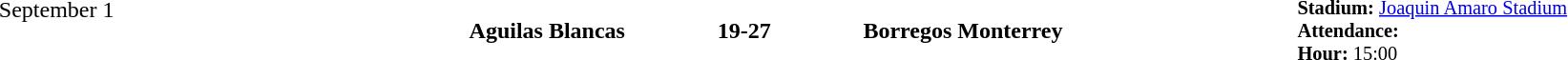<table style="width: 100%; background: transparent;" cellspacing="0">
<tr>
<td align=center valign=top rowspan=3 width=15%>September 1</td>
</tr>
<tr>
<td width=24% align=right><strong>Aguilas Blancas</strong></td>
<td align=center width=13%><strong>19-27</strong></td>
<td width=24%><strong>Borregos Monterrey</strong></td>
<td style=font-size:85% rowspan=2 valign=top><strong>Stadium:</strong> <a href='#'>Joaquin Amaro Stadium</a><br><strong>Attendance:</strong> <br><strong>Hour:</strong> 15:00</td>
</tr>
</table>
